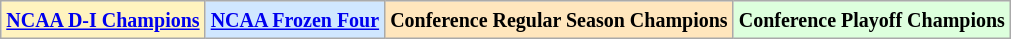<table class="wikitable">
<tr>
<td bgcolor="#FFF3BF"><small><strong><a href='#'>NCAA D-I Champions</a> </strong></small></td>
<td bgcolor="#D0E7FF"><small><strong><a href='#'>NCAA Frozen Four</a></strong></small></td>
<td bgcolor="#FFE6BD"><small><strong>Conference Regular Season Champions</strong></small></td>
<td bgcolor="#ddffdd"><small><strong>Conference Playoff Champions</strong></small></td>
</tr>
</table>
